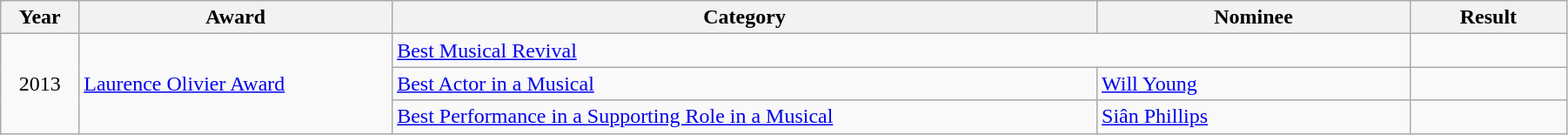<table class="wikitable" style="width:95%;">
<tr>
<th style="width:5%;">Year</th>
<th style="width:20%;">Award</th>
<th style="width:45%;">Category</th>
<th style="width:20%;">Nominee</th>
<th style="width:10%;">Result</th>
</tr>
<tr>
<td rowspan="3" style="text-align:center;">2013</td>
<td rowspan="3"><a href='#'>Laurence Olivier Award</a></td>
<td colspan="2"><a href='#'>Best Musical Revival</a></td>
<td></td>
</tr>
<tr>
<td><a href='#'>Best Actor in a Musical</a></td>
<td><a href='#'>Will Young</a></td>
<td></td>
</tr>
<tr>
<td><a href='#'>Best Performance in a Supporting Role in a Musical</a></td>
<td><a href='#'>Siân Phillips</a></td>
<td></td>
</tr>
</table>
